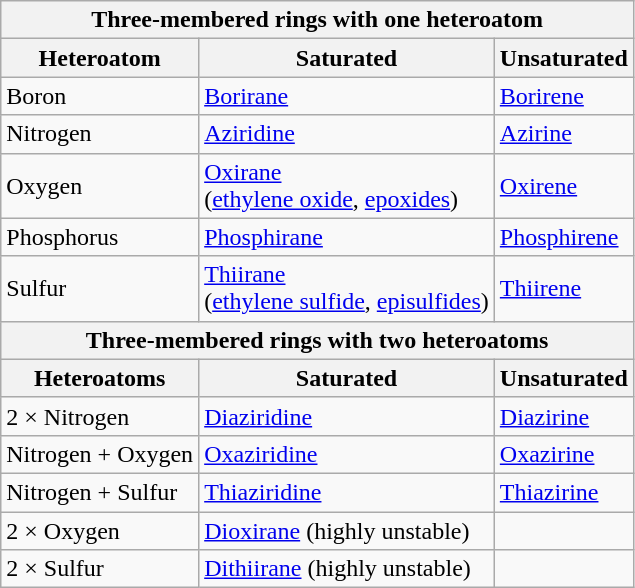<table class="wikitable">
<tr>
<th colspan="3">Three-membered rings with one heteroatom</th>
</tr>
<tr>
<th>Heteroatom</th>
<th>Saturated</th>
<th>Unsaturated</th>
</tr>
<tr>
<td>Boron</td>
<td><a href='#'>Borirane</a></td>
<td><a href='#'>Borirene</a></td>
</tr>
<tr>
<td>Nitrogen</td>
<td><a href='#'>Aziridine</a></td>
<td><a href='#'>Azirine</a></td>
</tr>
<tr>
<td>Oxygen</td>
<td><a href='#'>Oxirane</a><br>(<a href='#'>ethylene oxide</a>, <a href='#'>epoxides</a>)</td>
<td><a href='#'>Oxirene</a></td>
</tr>
<tr>
<td>Phosphorus</td>
<td><a href='#'>Phosphirane</a></td>
<td><a href='#'>Phosphirene</a></td>
</tr>
<tr>
<td>Sulfur</td>
<td><a href='#'>Thiirane</a><br>(<a href='#'>ethylene sulfide</a>, <a href='#'>episulfides</a>)</td>
<td><a href='#'>Thiirene</a></td>
</tr>
<tr>
<th colspan="3">Three-membered rings with two heteroatoms</th>
</tr>
<tr>
<th>Heteroatoms</th>
<th>Saturated</th>
<th>Unsaturated</th>
</tr>
<tr>
<td>2 × Nitrogen</td>
<td><a href='#'>Diaziridine</a></td>
<td><a href='#'>Diazirine</a></td>
</tr>
<tr>
<td>Nitrogen + Oxygen</td>
<td><a href='#'>Oxaziridine</a></td>
<td><a href='#'>Oxazirine</a></td>
</tr>
<tr>
<td>Nitrogen + Sulfur</td>
<td><a href='#'>Thiaziridine</a></td>
<td><a href='#'>Thiazirine</a></td>
</tr>
<tr>
<td>2 × Oxygen</td>
<td><a href='#'>Dioxirane</a> (highly unstable)</td>
<td></td>
</tr>
<tr>
<td>2 × Sulfur</td>
<td><a href='#'>Dithiirane</a> (highly unstable)</td>
<td></td>
</tr>
</table>
